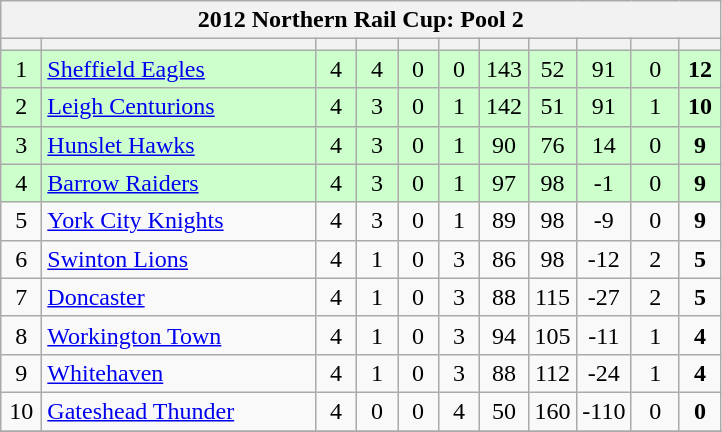<table class="wikitable" style="text-align:center;">
<tr>
<th colspan="11">2012 Northern Rail Cup: Pool 2</th>
</tr>
<tr>
<th width="20"></th>
<th width="175"></th>
<th width="20"></th>
<th width="20"></th>
<th width="20"></th>
<th width="20"></th>
<th width="25"></th>
<th width="25"></th>
<th width="25"></th>
<th width="25"></th>
<th width="20"></th>
</tr>
<tr align=center style="background:#CCFFCC;">
<td>1</td>
<td style="text-align:left"> <a href='#'>Sheffield Eagles</a></td>
<td>4</td>
<td>4</td>
<td>0</td>
<td>0</td>
<td>143</td>
<td>52</td>
<td>91</td>
<td>0</td>
<td><strong>12</strong></td>
</tr>
<tr align=center style="background:#CCFFCC;">
<td>2</td>
<td style="text-align:left;"> <a href='#'>Leigh Centurions</a></td>
<td>4</td>
<td>3</td>
<td>0</td>
<td>1</td>
<td>142</td>
<td>51</td>
<td>91</td>
<td>1</td>
<td><strong>10</strong></td>
</tr>
<tr align=center style="background:#CCFFCC;">
<td>3</td>
<td style="text-align:left;"> <a href='#'>Hunslet Hawks</a></td>
<td>4</td>
<td>3</td>
<td>0</td>
<td>1</td>
<td>90</td>
<td>76</td>
<td>14</td>
<td>0</td>
<td><strong>9</strong></td>
</tr>
<tr align=center style="background:#CCFFCC;">
<td>4</td>
<td style="text-align:left;"> <a href='#'>Barrow Raiders</a></td>
<td>4</td>
<td>3</td>
<td>0</td>
<td>1</td>
<td>97</td>
<td>98</td>
<td>-1</td>
<td>0</td>
<td><strong>9</strong></td>
</tr>
<tr align=center>
<td>5</td>
<td style="text-align:left;"> <a href='#'>York City Knights</a></td>
<td>4</td>
<td>3</td>
<td>0</td>
<td>1</td>
<td>89</td>
<td>98</td>
<td>-9</td>
<td>0</td>
<td><strong>9</strong></td>
</tr>
<tr align=center>
<td>6</td>
<td style="text-align:left;"> <a href='#'>Swinton Lions</a></td>
<td>4</td>
<td>1</td>
<td>0</td>
<td>3</td>
<td>86</td>
<td>98</td>
<td>-12</td>
<td>2</td>
<td><strong>5</strong></td>
</tr>
<tr align=center>
<td>7</td>
<td style="text-align:left;"> <a href='#'>Doncaster</a></td>
<td>4</td>
<td>1</td>
<td>0</td>
<td>3</td>
<td>88</td>
<td>115</td>
<td>-27</td>
<td>2</td>
<td><strong>5</strong></td>
</tr>
<tr align=center>
<td>8</td>
<td style="text-align:left;"> <a href='#'>Workington Town</a></td>
<td>4</td>
<td>1</td>
<td>0</td>
<td>3</td>
<td>94</td>
<td>105</td>
<td>-11</td>
<td>1</td>
<td><strong>4</strong></td>
</tr>
<tr align=center>
<td>9</td>
<td style="text-align:left;"> <a href='#'>Whitehaven</a></td>
<td>4</td>
<td>1</td>
<td>0</td>
<td>3</td>
<td>88</td>
<td>112</td>
<td>-24</td>
<td>1</td>
<td><strong>4</strong></td>
</tr>
<tr align=center>
<td>10</td>
<td style="text-align:left;"> <a href='#'>Gateshead Thunder</a></td>
<td>4</td>
<td>0</td>
<td>0</td>
<td>4</td>
<td>50</td>
<td>160</td>
<td>-110</td>
<td>0</td>
<td><strong>0</strong></td>
</tr>
<tr>
</tr>
</table>
